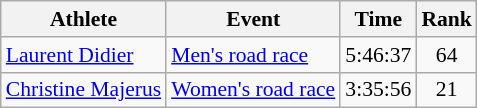<table class=wikitable style="font-size:90%">
<tr>
<th>Athlete</th>
<th>Event</th>
<th>Time</th>
<th>Rank</th>
</tr>
<tr align=center>
<td align=left><a href='#'>Laurent Didier</a></td>
<td align=left><a href='#'>Men's road race</a></td>
<td>5:46:37</td>
<td>64</td>
</tr>
<tr align=center>
<td align=left><a href='#'>Christine Majerus</a></td>
<td align=left><a href='#'>Women's road race</a></td>
<td>3:35:56</td>
<td>21</td>
</tr>
</table>
